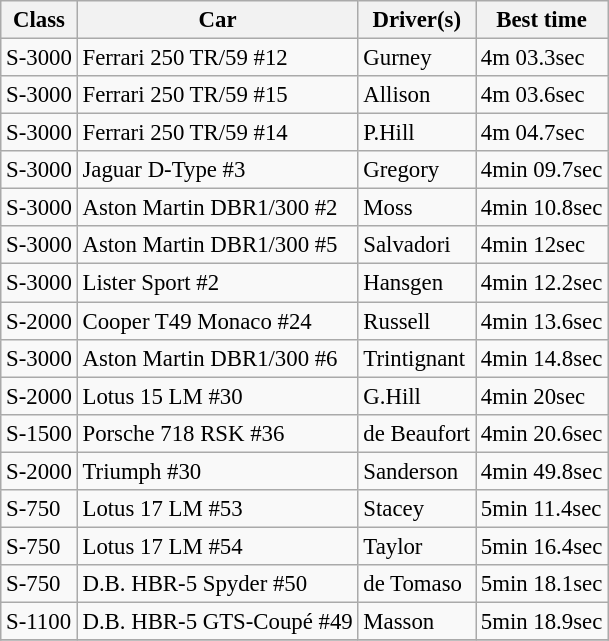<table class="wikitable" style="font-size: 95%;">
<tr>
<th>Class</th>
<th>Car</th>
<th>Driver(s)</th>
<th>Best time</th>
</tr>
<tr>
<td>S-3000</td>
<td>Ferrari 250 TR/59 #12</td>
<td>Gurney</td>
<td>4m 03.3sec</td>
</tr>
<tr>
<td>S-3000</td>
<td>Ferrari 250 TR/59 #15</td>
<td>Allison</td>
<td>4m 03.6sec</td>
</tr>
<tr>
<td>S-3000</td>
<td>Ferrari 250 TR/59 #14</td>
<td>P.Hill</td>
<td>4m 04.7sec</td>
</tr>
<tr>
<td>S-3000</td>
<td>Jaguar D-Type #3</td>
<td>Gregory</td>
<td>4min 09.7sec</td>
</tr>
<tr>
<td>S-3000</td>
<td>Aston Martin DBR1/300 #2</td>
<td>Moss</td>
<td>4min 10.8sec</td>
</tr>
<tr>
<td>S-3000</td>
<td>Aston Martin DBR1/300 #5</td>
<td>Salvadori</td>
<td>4min 12sec</td>
</tr>
<tr>
<td>S-3000</td>
<td>Lister Sport #2</td>
<td>Hansgen</td>
<td>4min 12.2sec</td>
</tr>
<tr>
<td>S-2000</td>
<td>Cooper T49 Monaco #24</td>
<td>Russell</td>
<td>4min 13.6sec</td>
</tr>
<tr>
<td>S-3000</td>
<td>Aston Martin DBR1/300 #6</td>
<td>Trintignant</td>
<td>4min 14.8sec</td>
</tr>
<tr>
<td>S-2000</td>
<td>Lotus 15 LM #30</td>
<td>G.Hill</td>
<td>4min 20sec</td>
</tr>
<tr>
<td>S-1500</td>
<td>Porsche 718 RSK #36</td>
<td>de Beaufort</td>
<td>4min 20.6sec</td>
</tr>
<tr>
<td>S-2000</td>
<td>Triumph  #30</td>
<td>Sanderson</td>
<td>4min 49.8sec</td>
</tr>
<tr>
<td>S-750</td>
<td>Lotus 17 LM #53</td>
<td>Stacey</td>
<td>5min 11.4sec</td>
</tr>
<tr>
<td>S-750</td>
<td>Lotus 17 LM #54</td>
<td>Taylor</td>
<td>5min 16.4sec</td>
</tr>
<tr>
<td>S-750</td>
<td>D.B. HBR-5 Spyder #50</td>
<td>de Tomaso</td>
<td>5min 18.1sec</td>
</tr>
<tr>
<td>S-1100</td>
<td>D.B. HBR-5 GTS-Coupé #49</td>
<td>Masson</td>
<td>5min 18.9sec</td>
</tr>
<tr>
</tr>
</table>
